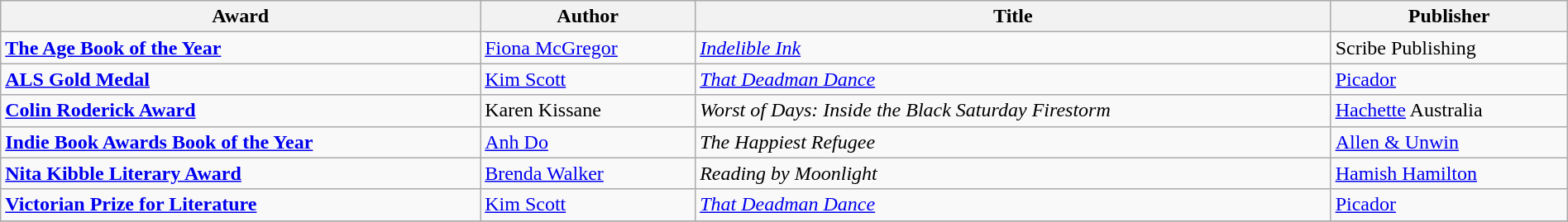<table class="wikitable" width=100%>
<tr>
<th>Award</th>
<th>Author</th>
<th>Title</th>
<th>Publisher</th>
</tr>
<tr>
<td><strong><a href='#'>The Age Book of the Year</a></strong></td>
<td><a href='#'>Fiona McGregor</a></td>
<td><em><a href='#'>Indelible Ink</a></em></td>
<td>Scribe Publishing</td>
</tr>
<tr>
<td><strong><a href='#'>ALS Gold Medal</a></strong></td>
<td><a href='#'>Kim Scott</a></td>
<td><em><a href='#'>That Deadman Dance</a></em></td>
<td><a href='#'>Picador</a></td>
</tr>
<tr>
<td><strong><a href='#'>Colin Roderick Award</a></strong></td>
<td>Karen Kissane</td>
<td><em>Worst of Days: Inside the Black Saturday Firestorm</em></td>
<td><a href='#'>Hachette</a> Australia</td>
</tr>
<tr>
<td><strong><a href='#'>Indie Book Awards Book of the Year</a></strong></td>
<td><a href='#'>Anh Do</a></td>
<td><em>The Happiest Refugee</em></td>
<td><a href='#'>Allen & Unwin</a></td>
</tr>
<tr>
<td><strong><a href='#'>Nita Kibble Literary Award</a></strong></td>
<td><a href='#'>Brenda Walker</a></td>
<td><em>Reading by Moonlight</em></td>
<td><a href='#'>Hamish Hamilton</a></td>
</tr>
<tr>
<td><strong><a href='#'>Victorian Prize for Literature</a></strong></td>
<td><a href='#'>Kim Scott</a></td>
<td><em><a href='#'>That Deadman Dance</a></em></td>
<td><a href='#'>Picador</a></td>
</tr>
<tr>
</tr>
</table>
